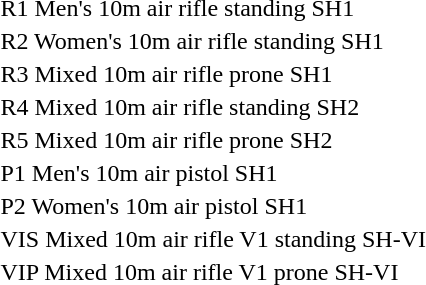<table>
<tr>
<td>R1 Men's 10m air rifle standing SH1</td>
<td></td>
<td></td>
<td></td>
</tr>
<tr>
<td>R2 Women's 10m air rifle standing SH1</td>
<td></td>
<td></td>
<td></td>
</tr>
<tr>
<td>R3 Mixed 10m air rifle prone SH1</td>
<td></td>
<td></td>
<td></td>
</tr>
<tr>
<td>R4 Mixed 10m air rifle standing SH2</td>
<td></td>
<td></td>
<td></td>
</tr>
<tr>
<td>R5 Mixed 10m air rifle prone SH2</td>
<td></td>
<td></td>
<td></td>
</tr>
<tr>
<td>P1 Men's 10m air pistol SH1</td>
<td></td>
<td></td>
<td></td>
</tr>
<tr>
<td>P2 Women's 10m air pistol SH1</td>
<td></td>
<td></td>
<td></td>
</tr>
<tr>
<td>VIS Mixed 10m air rifle V1 standing SH-VI</td>
<td></td>
<td></td>
<td></td>
</tr>
<tr>
<td>VIP Mixed 10m air rifle V1 prone SH-VI</td>
<td></td>
<td></td>
<td></td>
</tr>
</table>
